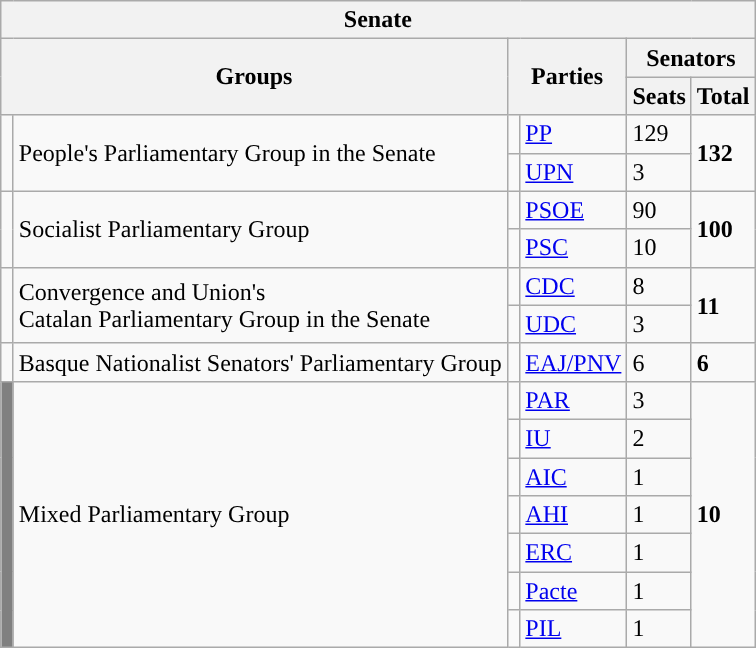<table class="wikitable" style="text-align:left;">
<tr>
<th colspan="6">Senate</th>
</tr>
<tr>
<th rowspan="2" colspan="2">Groups</th>
<th rowspan="2" colspan="2">Parties</th>
<th colspan="2">Senators</th>
</tr>
<tr>
<th>Seats</th>
<th>Total</th>
</tr>
<tr>
<td width="1" rowspan="2"></td>
<td rowspan="2">People's Parliamentary Group in the Senate</td>
<td width="1" style="color:inherit;background:"></td>
<td><a href='#'>PP</a></td>
<td>129</td>
<td rowspan="2"><strong>132</strong></td>
</tr>
<tr>
<td style="color:inherit;background:"></td>
<td><a href='#'>UPN</a></td>
<td>3</td>
</tr>
<tr>
<td rowspan="2" style="color:inherit;background:"></td>
<td rowspan="2">Socialist Parliamentary Group</td>
<td style="color:inherit;background:"></td>
<td><a href='#'>PSOE</a></td>
<td>90</td>
<td rowspan="2"><strong>100</strong></td>
</tr>
<tr>
<td style="color:inherit;background:"></td>
<td><a href='#'>PSC</a></td>
<td>10</td>
</tr>
<tr>
<td rowspan="2" style="color:inherit;background:"></td>
<td rowspan="2">Convergence and Union's<br>Catalan Parliamentary Group in the Senate</td>
<td style="color:inherit;background:"></td>
<td><a href='#'>CDC</a></td>
<td>8</td>
<td rowspan="2"><strong>11</strong></td>
</tr>
<tr>
<td style="color:inherit;background:"></td>
<td><a href='#'>UDC</a></td>
<td>3</td>
</tr>
<tr>
<td style="color:inherit;background:"></td>
<td>Basque Nationalist Senators' Parliamentary Group</td>
<td style="color:inherit;background:"></td>
<td><a href='#'>EAJ/PNV</a></td>
<td>6</td>
<td><strong>6</strong></td>
</tr>
<tr>
<td rowspan="7" bgcolor="gray"></td>
<td rowspan="7">Mixed Parliamentary Group</td>
<td style="color:inherit;background:"></td>
<td><a href='#'>PAR</a></td>
<td>3</td>
<td rowspan="7"><strong>10</strong></td>
</tr>
<tr>
<td style="color:inherit;background:"></td>
<td><a href='#'>IU</a></td>
<td>2</td>
</tr>
<tr>
<td style="color:inherit;background:"></td>
<td><a href='#'>AIC</a></td>
<td>1</td>
</tr>
<tr>
<td style="color:inherit;background:"></td>
<td><a href='#'>AHI</a></td>
<td>1</td>
</tr>
<tr>
<td style="color:inherit;background:"></td>
<td><a href='#'>ERC</a></td>
<td>1</td>
</tr>
<tr>
<td style="color:inherit;background:"></td>
<td><a href='#'>Pacte</a></td>
<td>1</td>
</tr>
<tr>
<td style="color:inherit;background:"></td>
<td><a href='#'>PIL</a></td>
<td>1</td>
</tr>
</table>
